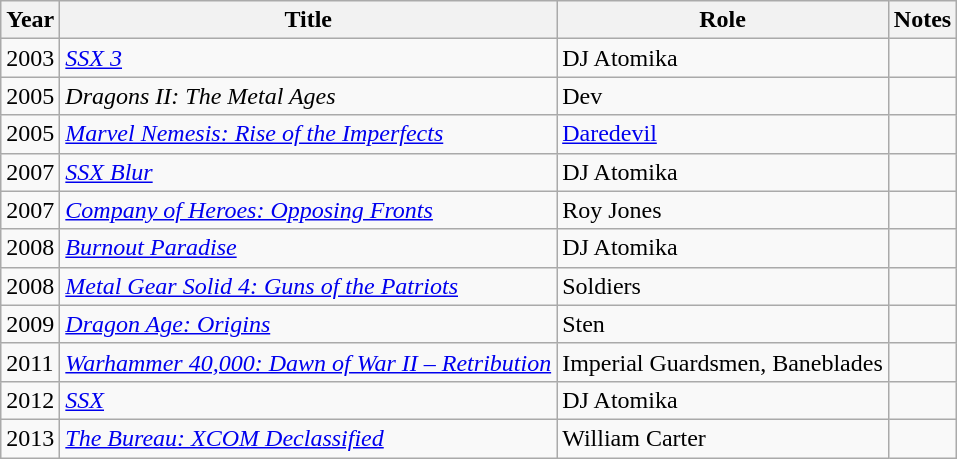<table class="wikitable sortable">
<tr>
<th>Year</th>
<th>Title</th>
<th>Role</th>
<th>Notes</th>
</tr>
<tr>
<td>2003</td>
<td><em><a href='#'>SSX 3</a></em></td>
<td>DJ Atomika</td>
<td></td>
</tr>
<tr>
<td>2005</td>
<td><em>Dragons II: The Metal Ages</em></td>
<td>Dev</td>
<td></td>
</tr>
<tr>
<td>2005</td>
<td><em><a href='#'>Marvel Nemesis: Rise of the Imperfects</a></em></td>
<td><a href='#'>Daredevil</a></td>
<td></td>
</tr>
<tr>
<td>2007</td>
<td><em><a href='#'>SSX Blur</a></em></td>
<td>DJ Atomika</td>
<td></td>
</tr>
<tr>
<td>2007</td>
<td><em><a href='#'>Company of Heroes: Opposing Fronts</a></em></td>
<td>Roy Jones</td>
<td></td>
</tr>
<tr>
<td>2008</td>
<td><em><a href='#'>Burnout Paradise</a></em></td>
<td>DJ Atomika</td>
<td></td>
</tr>
<tr>
<td>2008</td>
<td><em><a href='#'>Metal Gear Solid 4: Guns of the Patriots</a></em></td>
<td>Soldiers</td>
<td></td>
</tr>
<tr>
<td>2009</td>
<td><em><a href='#'>Dragon Age: Origins</a></em></td>
<td>Sten</td>
<td></td>
</tr>
<tr>
<td>2011</td>
<td><em><a href='#'>Warhammer 40,000: Dawn of War II – Retribution</a></em></td>
<td>Imperial Guardsmen, Baneblades</td>
<td></td>
</tr>
<tr>
<td>2012</td>
<td><em><a href='#'>SSX</a></em></td>
<td>DJ Atomika</td>
<td></td>
</tr>
<tr>
<td>2013</td>
<td><em><a href='#'>The Bureau: XCOM Declassified</a></em></td>
<td>William Carter</td>
<td></td>
</tr>
</table>
